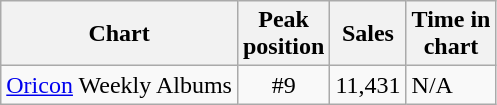<table class="wikitable">
<tr>
<th>Chart</th>
<th>Peak<br>position</th>
<th>Sales</th>
<th>Time in<br>chart</th>
</tr>
<tr>
<td><a href='#'>Oricon</a> Weekly Albums</td>
<td align="center">#9</td>
<td>11,431</td>
<td>N/A</td>
</tr>
</table>
